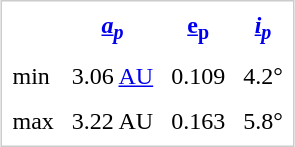<table align="center" style="border:1px solid #CCC; margin-left:15px;" cellpadding="5">
<tr>
<th></th>
<th><em><a href='#'>a<sub>p</sub></a></em></th>
<th><a href='#'>e<sub>p</sub></a></th>
<th><em><a href='#'>i<sub>p</sub></a></em></th>
</tr>
<tr>
<td>min</td>
<td>3.06 <a href='#'>AU</a></td>
<td>0.109</td>
<td>4.2°</td>
</tr>
<tr>
<td>max</td>
<td>3.22 AU</td>
<td>0.163</td>
<td>5.8°</td>
</tr>
</table>
